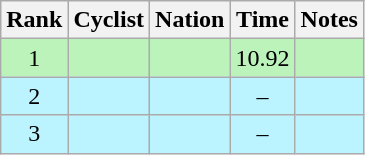<table class="wikitable sortable" style="text-align:center">
<tr>
<th>Rank</th>
<th>Cyclist</th>
<th>Nation</th>
<th>Time</th>
<th>Notes</th>
</tr>
<tr bgcolor=bbf3bb>
<td>1</td>
<td align=left></td>
<td align=left></td>
<td>10.92</td>
<td></td>
</tr>
<tr bgcolor=bbf3ff>
<td>2</td>
<td align=left></td>
<td align=left></td>
<td>–</td>
<td></td>
</tr>
<tr bgcolor=bbf3ff>
<td>3</td>
<td align=left></td>
<td align=left></td>
<td>–</td>
<td></td>
</tr>
</table>
